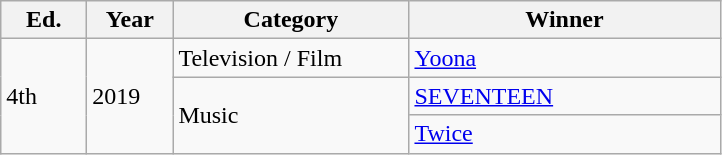<table class="wikitable">
<tr align=center>
<th style="width:50px">Ed.</th>
<th style="width:50px">Year</th>
<th style="width:150px">Category</th>
<th style="width:200px">Winner</th>
</tr>
<tr>
<td rowspan="3">4th</td>
<td rowspan="3">2019</td>
<td>Television / Film</td>
<td><a href='#'>Yoona</a></td>
</tr>
<tr>
<td rowspan="2">Music</td>
<td><a href='#'>SEVENTEEN</a></td>
</tr>
<tr>
<td><a href='#'>Twice</a></td>
</tr>
</table>
